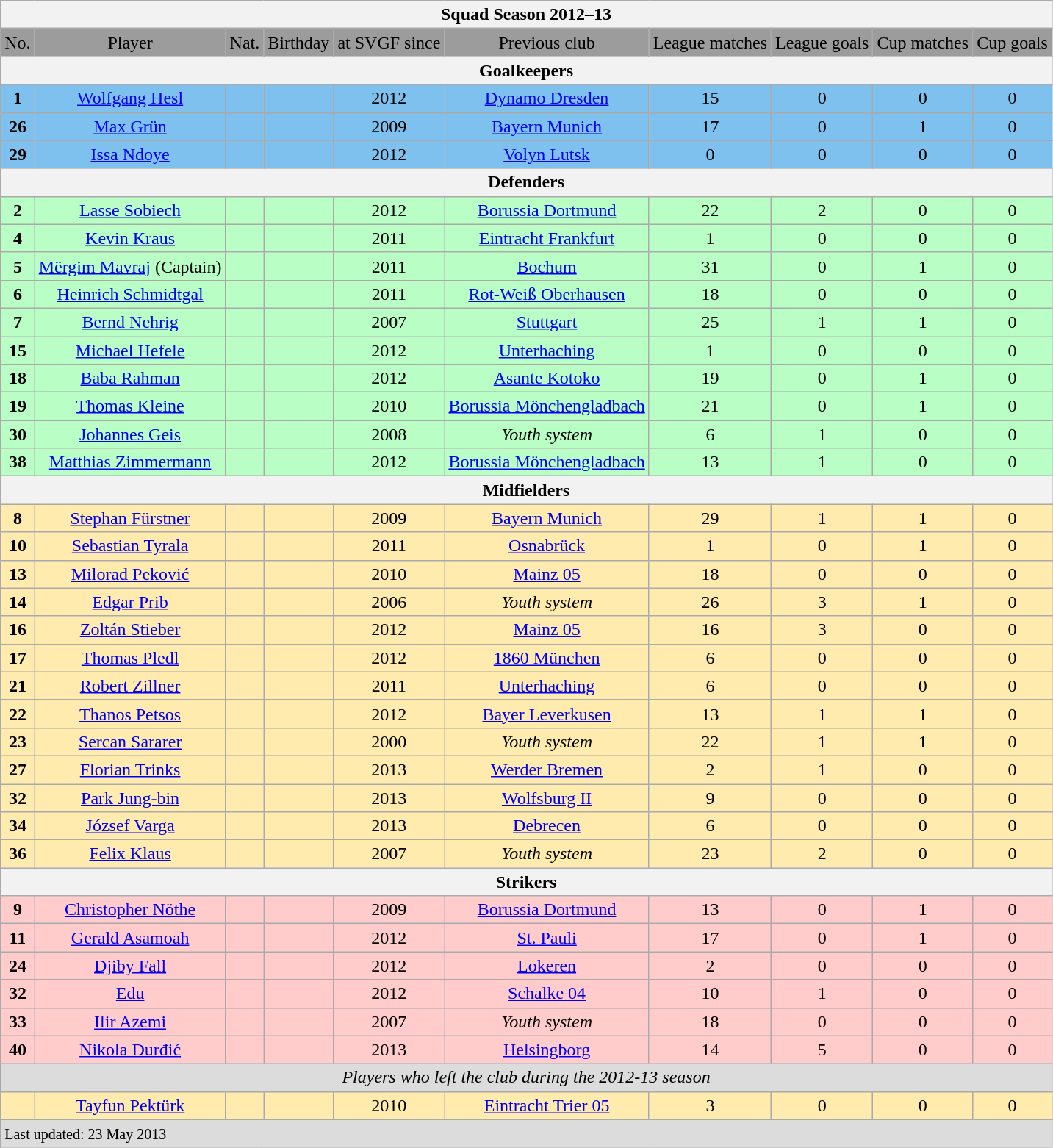<table class="wikitable">
<tr style="text-align:center; background:#dcdcdc;">
<th colspan="10">Squad Season 2012–13</th>
</tr>
<tr style="text-align:center; background:#9c9c9c;">
<td>No.</td>
<td>Player</td>
<td>Nat.</td>
<td>Birthday</td>
<td>at SVGF since</td>
<td>Previous club</td>
<td>League matches</td>
<td>League goals</td>
<td>Cup matches</td>
<td>Cup goals</td>
</tr>
<tr style="text-align:center; background:#dcdcdc;">
<th colspan="10">Goalkeepers</th>
</tr>
<tr style="text-align:center; background:#7ec0ee;">
<td><strong>1</strong></td>
<td><a href='#'>Wolfgang Hesl</a></td>
<td></td>
<td></td>
<td>2012</td>
<td><a href='#'>Dynamo Dresden</a></td>
<td>15</td>
<td>0</td>
<td>0</td>
<td>0</td>
</tr>
<tr style="text-align:center; background:#7ec0ee;">
<td><strong>26</strong></td>
<td><a href='#'>Max Grün</a></td>
<td></td>
<td></td>
<td>2009</td>
<td><a href='#'>Bayern Munich</a></td>
<td>17</td>
<td>0</td>
<td>1</td>
<td>0</td>
</tr>
<tr style="text-align:center; background:#7ec0ee;">
<td><strong>29</strong></td>
<td><a href='#'>Issa Ndoye</a></td>
<td></td>
<td></td>
<td>2012</td>
<td><a href='#'>Volyn Lutsk</a></td>
<td>0</td>
<td>0</td>
<td>0</td>
<td>0</td>
</tr>
<tr style="text-align:center; background:#dcdcdc;">
<th colspan="10">Defenders</th>
</tr>
<tr style="text-align:center; background:#b9ffc5;">
<td><strong>2</strong></td>
<td><a href='#'>Lasse Sobiech</a></td>
<td></td>
<td></td>
<td>2012</td>
<td><a href='#'>Borussia Dortmund</a></td>
<td>22</td>
<td>2</td>
<td>0</td>
<td>0</td>
</tr>
<tr style="text-align:center; background:#b9ffc5;">
<td><strong>4</strong></td>
<td><a href='#'>Kevin Kraus</a></td>
<td></td>
<td></td>
<td>2011</td>
<td><a href='#'>Eintracht Frankfurt</a></td>
<td>1</td>
<td>0</td>
<td>0</td>
<td>0</td>
</tr>
<tr style="text-align:center; background:#b9ffc5;">
<td><strong>5</strong></td>
<td><a href='#'>Mërgim Mavraj</a> (Captain)</td>
<td></td>
<td></td>
<td>2011</td>
<td><a href='#'>Bochum</a></td>
<td>31</td>
<td>0</td>
<td>1</td>
<td>0</td>
</tr>
<tr style="text-align:center; background:#b9ffc5;">
<td><strong>6</strong></td>
<td><a href='#'>Heinrich Schmidtgal</a></td>
<td></td>
<td></td>
<td>2011</td>
<td><a href='#'>Rot-Weiß Oberhausen</a></td>
<td>18</td>
<td>0</td>
<td>0</td>
<td>0</td>
</tr>
<tr style="text-align:center; background:#b9ffc5;">
<td><strong>7</strong></td>
<td><a href='#'>Bernd Nehrig</a></td>
<td></td>
<td></td>
<td>2007</td>
<td><a href='#'>Stuttgart</a></td>
<td>25</td>
<td>1</td>
<td>1</td>
<td>0</td>
</tr>
<tr style="text-align:center; background:#b9ffc5;">
<td><strong>15</strong></td>
<td><a href='#'>Michael Hefele</a></td>
<td></td>
<td></td>
<td>2012</td>
<td><a href='#'>Unterhaching</a></td>
<td>1</td>
<td>0</td>
<td>0</td>
<td>0</td>
</tr>
<tr style="text-align:center; background:#b9ffc5;">
<td><strong>18</strong></td>
<td><a href='#'>Baba Rahman</a></td>
<td></td>
<td></td>
<td>2012</td>
<td><a href='#'>Asante Kotoko</a></td>
<td>19</td>
<td>0</td>
<td>1</td>
<td>0</td>
</tr>
<tr style="text-align:center; background:#b9ffc5;">
<td><strong>19</strong></td>
<td><a href='#'>Thomas Kleine</a></td>
<td></td>
<td></td>
<td>2010</td>
<td><a href='#'>Borussia Mönchengladbach</a></td>
<td>21</td>
<td>0</td>
<td>1</td>
<td>0</td>
</tr>
<tr style="text-align:center; background:#b9ffc5;">
<td><strong>30</strong></td>
<td><a href='#'>Johannes Geis</a></td>
<td></td>
<td></td>
<td>2008</td>
<td><em>Youth system</em></td>
<td>6</td>
<td>1</td>
<td>0</td>
<td>0</td>
</tr>
<tr style="text-align:center; background:#b9ffc5;">
<td><strong>38</strong></td>
<td><a href='#'>Matthias Zimmermann</a></td>
<td></td>
<td></td>
<td>2012</td>
<td><a href='#'>Borussia Mönchengladbach</a></td>
<td>13</td>
<td>1</td>
<td>0</td>
<td>0</td>
</tr>
<tr style="text-align:center; background:#dcdcdc;">
<th colspan="10">Midfielders</th>
</tr>
<tr style="text-align:center; background:#ffebad;">
<td><strong>8</strong></td>
<td><a href='#'>Stephan Fürstner</a></td>
<td></td>
<td></td>
<td>2009</td>
<td><a href='#'>Bayern Munich</a></td>
<td>29</td>
<td>1</td>
<td>1</td>
<td>0</td>
</tr>
<tr style="text-align:center; background:#ffebad;">
<td><strong>10</strong></td>
<td><a href='#'>Sebastian Tyrala</a></td>
<td></td>
<td></td>
<td>2011</td>
<td><a href='#'>Osnabrück</a></td>
<td>1</td>
<td>0</td>
<td>1</td>
<td>0</td>
</tr>
<tr style="text-align:center; background:#ffebad;">
<td><strong>13</strong></td>
<td><a href='#'>Milorad Peković</a></td>
<td></td>
<td></td>
<td>2010</td>
<td><a href='#'>Mainz 05</a></td>
<td>18</td>
<td>0</td>
<td>0</td>
<td>0</td>
</tr>
<tr style="text-align:center; background:#ffebad;">
<td><strong>14</strong></td>
<td><a href='#'>Edgar Prib</a></td>
<td></td>
<td></td>
<td>2006</td>
<td><em>Youth system</em></td>
<td>26</td>
<td>3</td>
<td>1</td>
<td>0</td>
</tr>
<tr style="text-align:center; background:#ffebad;">
<td><strong>16</strong></td>
<td><a href='#'>Zoltán Stieber</a></td>
<td></td>
<td></td>
<td>2012</td>
<td><a href='#'>Mainz 05</a></td>
<td>16</td>
<td>3</td>
<td>0</td>
<td>0</td>
</tr>
<tr style="text-align:center; background:#ffebad;">
<td><strong>17</strong></td>
<td><a href='#'>Thomas Pledl</a></td>
<td></td>
<td></td>
<td>2012</td>
<td><a href='#'>1860 München</a></td>
<td>6</td>
<td>0</td>
<td>0</td>
<td>0</td>
</tr>
<tr style="text-align:center; background:#ffebad;">
<td><strong>21</strong></td>
<td><a href='#'>Robert Zillner</a></td>
<td></td>
<td></td>
<td>2011</td>
<td><a href='#'>Unterhaching</a></td>
<td>6</td>
<td>0</td>
<td>0</td>
<td>0</td>
</tr>
<tr style="text-align:center; background:#ffebad;">
<td><strong>22</strong></td>
<td><a href='#'>Thanos Petsos</a></td>
<td></td>
<td></td>
<td>2012</td>
<td><a href='#'>Bayer Leverkusen</a></td>
<td>13</td>
<td>1</td>
<td>1</td>
<td>0</td>
</tr>
<tr style="text-align:center; background:#ffebad;">
<td><strong>23</strong></td>
<td><a href='#'>Sercan Sararer</a></td>
<td></td>
<td></td>
<td>2000</td>
<td><em>Youth system</em></td>
<td>22</td>
<td>1</td>
<td>1</td>
<td>0</td>
</tr>
<tr style="text-align:center; background:#ffebad;">
<td><strong>27</strong></td>
<td><a href='#'>Florian Trinks</a></td>
<td></td>
<td></td>
<td>2013</td>
<td><a href='#'>Werder Bremen</a></td>
<td>2</td>
<td>1</td>
<td>0</td>
<td>0</td>
</tr>
<tr style="text-align:center; background:#ffebad;">
<td><strong>32</strong></td>
<td><a href='#'>Park Jung-bin</a></td>
<td></td>
<td></td>
<td>2013</td>
<td><a href='#'>Wolfsburg II</a></td>
<td>9</td>
<td>0</td>
<td>0</td>
<td>0</td>
</tr>
<tr style="text-align:center; background:#ffebad;">
<td><strong>34</strong></td>
<td><a href='#'>József Varga</a></td>
<td></td>
<td></td>
<td>2013</td>
<td><a href='#'>Debrecen</a></td>
<td>6</td>
<td>0</td>
<td>0</td>
<td>0</td>
</tr>
<tr style="text-align:center; background:#ffebad;">
<td><strong>36</strong></td>
<td><a href='#'>Felix Klaus</a></td>
<td></td>
<td></td>
<td>2007</td>
<td><em>Youth system</em></td>
<td>23</td>
<td>2</td>
<td>0</td>
<td>0</td>
</tr>
<tr style="text-align:center; background:#dcdcdc;">
<th colspan="10">Strikers</th>
</tr>
<tr style="text-align:center; background:#ffcbcb;">
<td><strong>9</strong></td>
<td><a href='#'>Christopher Nöthe</a></td>
<td></td>
<td></td>
<td>2009</td>
<td><a href='#'>Borussia Dortmund</a></td>
<td>13</td>
<td>0</td>
<td>1</td>
<td>0</td>
</tr>
<tr style="text-align:center; background:#ffcbcb;">
<td><strong>11</strong></td>
<td><a href='#'>Gerald Asamoah</a></td>
<td></td>
<td></td>
<td>2012</td>
<td><a href='#'>St. Pauli</a></td>
<td>17</td>
<td>0</td>
<td>1</td>
<td>0</td>
</tr>
<tr style="text-align:center; background:#ffcbcb;">
<td><strong>24</strong></td>
<td><a href='#'>Djiby Fall</a></td>
<td></td>
<td></td>
<td>2012</td>
<td><a href='#'>Lokeren</a></td>
<td>2</td>
<td>0</td>
<td>0</td>
<td>0</td>
</tr>
<tr style="text-align:center; background:#ffcbcb;">
<td><strong>32</strong></td>
<td><a href='#'>Edu</a></td>
<td></td>
<td></td>
<td>2012</td>
<td><a href='#'>Schalke 04</a></td>
<td>10</td>
<td>1</td>
<td>0</td>
<td>0</td>
</tr>
<tr style="text-align:center; background:#ffcbcb;">
<td><strong>33</strong></td>
<td><a href='#'>Ilir Azemi</a></td>
<td></td>
<td></td>
<td>2007</td>
<td><em>Youth system</em></td>
<td>18</td>
<td>0</td>
<td>0</td>
<td>0</td>
</tr>
<tr style="text-align:center; background:#ffcbcb;">
<td><strong>40</strong></td>
<td><a href='#'>Nikola Đurđić</a></td>
<td></td>
<td></td>
<td>2013</td>
<td><a href='#'>Helsingborg</a></td>
<td>14</td>
<td>5</td>
<td>0</td>
<td>0</td>
</tr>
<tr style="text-align:center; background:#dcdcdc;">
<td colspan="11"><em>Players who left the club during the 2012-13 season</em></td>
</tr>
<tr style="text-align:center; background:#ffebad;">
<td></td>
<td><a href='#'>Tayfun Pektürk</a></td>
<td></td>
<td></td>
<td>2010</td>
<td><a href='#'>Eintracht Trier 05</a></td>
<td>3</td>
<td>0</td>
<td>0</td>
<td>0</td>
</tr>
<tr style="text-align:left; background:#dcdcdc;">
<td colspan="10"><small>Last updated: 23 May 2013</small></td>
</tr>
</table>
